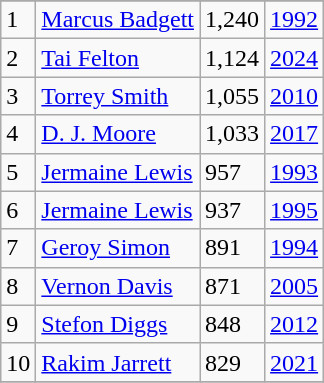<table class="wikitable">
<tr>
</tr>
<tr>
<td>1</td>
<td><a href='#'>Marcus Badgett</a></td>
<td>1,240</td>
<td><a href='#'>1992</a></td>
</tr>
<tr>
<td>2</td>
<td><a href='#'>Tai Felton</a></td>
<td>1,124</td>
<td><a href='#'>2024</a></td>
</tr>
<tr>
<td>3</td>
<td><a href='#'>Torrey Smith</a></td>
<td>1,055</td>
<td><a href='#'>2010</a></td>
</tr>
<tr>
<td>4</td>
<td><a href='#'>D. J. Moore</a></td>
<td>1,033</td>
<td><a href='#'>2017</a></td>
</tr>
<tr>
<td>5</td>
<td><a href='#'>Jermaine Lewis</a></td>
<td>957</td>
<td><a href='#'>1993</a></td>
</tr>
<tr>
<td>6</td>
<td><a href='#'>Jermaine Lewis</a></td>
<td>937</td>
<td><a href='#'>1995</a></td>
</tr>
<tr>
<td>7</td>
<td><a href='#'>Geroy Simon</a></td>
<td>891</td>
<td><a href='#'>1994</a></td>
</tr>
<tr>
<td>8</td>
<td><a href='#'>Vernon Davis</a></td>
<td>871</td>
<td><a href='#'>2005</a></td>
</tr>
<tr>
<td>9</td>
<td><a href='#'>Stefon Diggs</a></td>
<td>848</td>
<td><a href='#'>2012</a></td>
</tr>
<tr>
<td>10</td>
<td><a href='#'>Rakim Jarrett</a></td>
<td>829</td>
<td><a href='#'>2021</a></td>
</tr>
<tr>
</tr>
</table>
